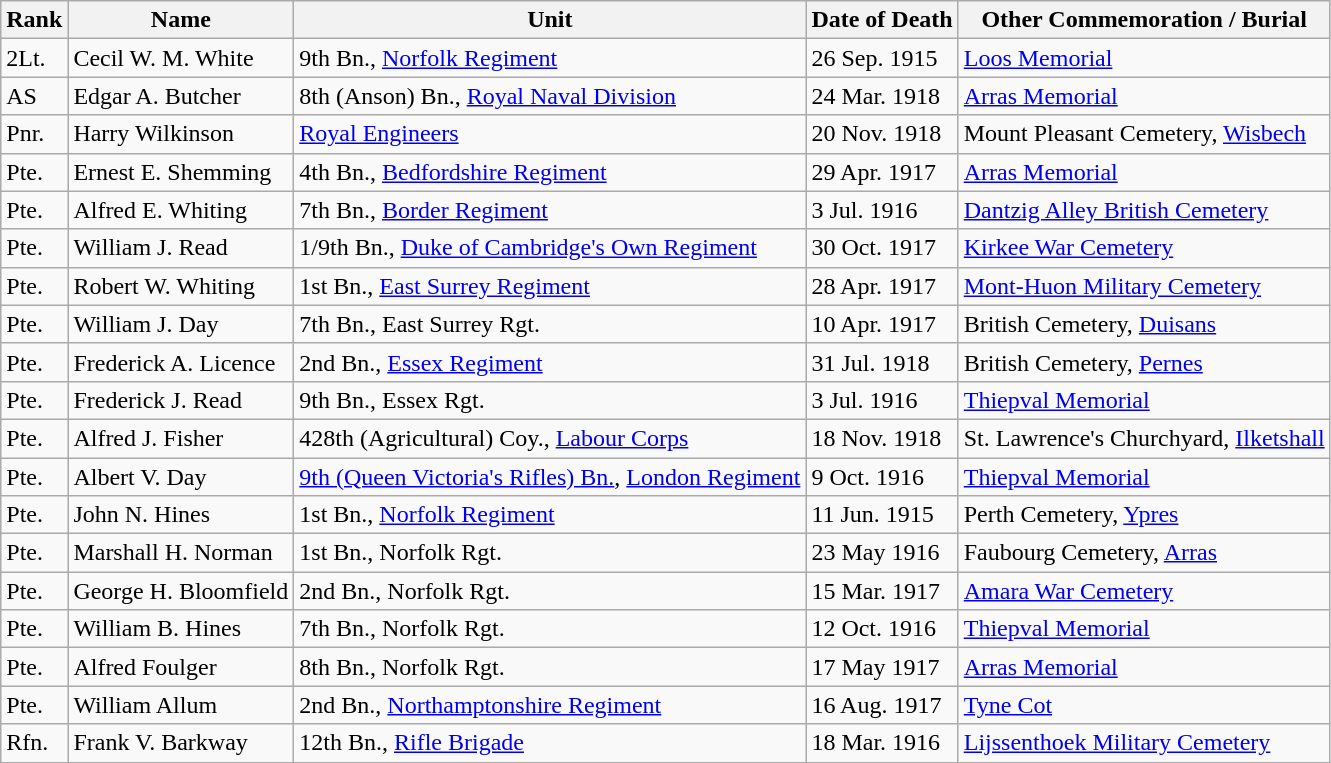<table class="wikitable">
<tr>
<th>Rank</th>
<th>Name</th>
<th>Unit</th>
<th>Date of Death</th>
<th>Other Commemoration / Burial</th>
</tr>
<tr>
<td>2Lt.</td>
<td>Cecil W. M. White</td>
<td>9th Bn., <a href='#'>Norfolk Regiment</a></td>
<td>26 Sep. 1915</td>
<td><a href='#'>Loos Memorial</a></td>
</tr>
<tr>
<td>AS</td>
<td>Edgar A. Butcher</td>
<td>8th (Anson) Bn., <a href='#'>Royal Naval Division</a></td>
<td>24 Mar. 1918</td>
<td><a href='#'>Arras Memorial</a></td>
</tr>
<tr>
<td>Pnr.</td>
<td>Harry Wilkinson</td>
<td><a href='#'>Royal Engineers</a></td>
<td>20 Nov. 1918</td>
<td>Mount Pleasant Cemetery, <a href='#'>Wisbech</a></td>
</tr>
<tr>
<td>Pte.</td>
<td>Ernest E. Shemming</td>
<td>4th Bn., <a href='#'>Bedfordshire Regiment</a></td>
<td>29 Apr. 1917</td>
<td><a href='#'>Arras Memorial</a></td>
</tr>
<tr>
<td>Pte.</td>
<td>Alfred E. Whiting</td>
<td>7th Bn., <a href='#'>Border Regiment</a></td>
<td>3 Jul. 1916</td>
<td><a href='#'>Dantzig Alley British Cemetery</a></td>
</tr>
<tr>
<td>Pte.</td>
<td>William J. Read</td>
<td>1/9th Bn., <a href='#'>Duke of Cambridge's Own Regiment</a></td>
<td>30 Oct. 1917</td>
<td><a href='#'>Kirkee War Cemetery</a></td>
</tr>
<tr>
<td>Pte.</td>
<td>Robert W. Whiting</td>
<td>1st Bn., <a href='#'>East Surrey Regiment</a></td>
<td>28 Apr. 1917</td>
<td><a href='#'>Mont-Huon Military Cemetery</a></td>
</tr>
<tr>
<td>Pte.</td>
<td>William J. Day</td>
<td>7th Bn., East Surrey Rgt.</td>
<td>10 Apr. 1917</td>
<td>British Cemetery, <a href='#'>Duisans</a></td>
</tr>
<tr>
<td>Pte.</td>
<td>Frederick A. Licence</td>
<td>2nd Bn., <a href='#'>Essex Regiment</a></td>
<td>31 Jul. 1918</td>
<td>British Cemetery, <a href='#'>Pernes</a></td>
</tr>
<tr>
<td>Pte.</td>
<td>Frederick J. Read</td>
<td>9th Bn., Essex Rgt.</td>
<td>3 Jul. 1916</td>
<td><a href='#'>Thiepval Memorial</a></td>
</tr>
<tr>
<td>Pte.</td>
<td>Alfred J. Fisher</td>
<td>428th (Agricultural) Coy., <a href='#'>Labour Corps</a></td>
<td>18 Nov. 1918</td>
<td>St. Lawrence's Churchyard, <a href='#'>Ilketshall</a></td>
</tr>
<tr>
<td>Pte.</td>
<td>Albert V. Day</td>
<td><a href='#'>9th (Queen Victoria's Rifles) Bn.</a>, <a href='#'>London Regiment</a></td>
<td>9 Oct. 1916</td>
<td><a href='#'>Thiepval Memorial</a></td>
</tr>
<tr>
<td>Pte.</td>
<td>John N. Hines</td>
<td>1st Bn., <a href='#'>Norfolk Regiment</a></td>
<td>11 Jun. 1915</td>
<td>Perth Cemetery, <a href='#'>Ypres</a></td>
</tr>
<tr>
<td>Pte.</td>
<td>Marshall H. Norman</td>
<td>1st Bn., Norfolk Rgt.</td>
<td>23 May 1916</td>
<td>Faubourg Cemetery, <a href='#'>Arras</a></td>
</tr>
<tr>
<td>Pte.</td>
<td>George H. Bloomfield</td>
<td>2nd Bn., Norfolk Rgt.</td>
<td>15 Mar. 1917</td>
<td><a href='#'>Amara War Cemetery</a></td>
</tr>
<tr>
<td>Pte.</td>
<td>William B. Hines</td>
<td>7th Bn., Norfolk Rgt.</td>
<td>12 Oct. 1916</td>
<td><a href='#'>Thiepval Memorial</a></td>
</tr>
<tr>
<td>Pte.</td>
<td>Alfred Foulger</td>
<td>8th Bn., Norfolk Rgt.</td>
<td>17 May 1917</td>
<td><a href='#'>Arras Memorial</a></td>
</tr>
<tr>
<td>Pte.</td>
<td>William Allum</td>
<td>2nd Bn., <a href='#'>Northamptonshire Regiment</a></td>
<td>16 Aug. 1917</td>
<td><a href='#'>Tyne Cot</a></td>
</tr>
<tr>
<td>Rfn.</td>
<td>Frank V. Barkway</td>
<td>12th Bn., <a href='#'>Rifle Brigade</a></td>
<td>18 Mar. 1916</td>
<td><a href='#'>Lijssenthoek Military Cemetery</a></td>
</tr>
</table>
